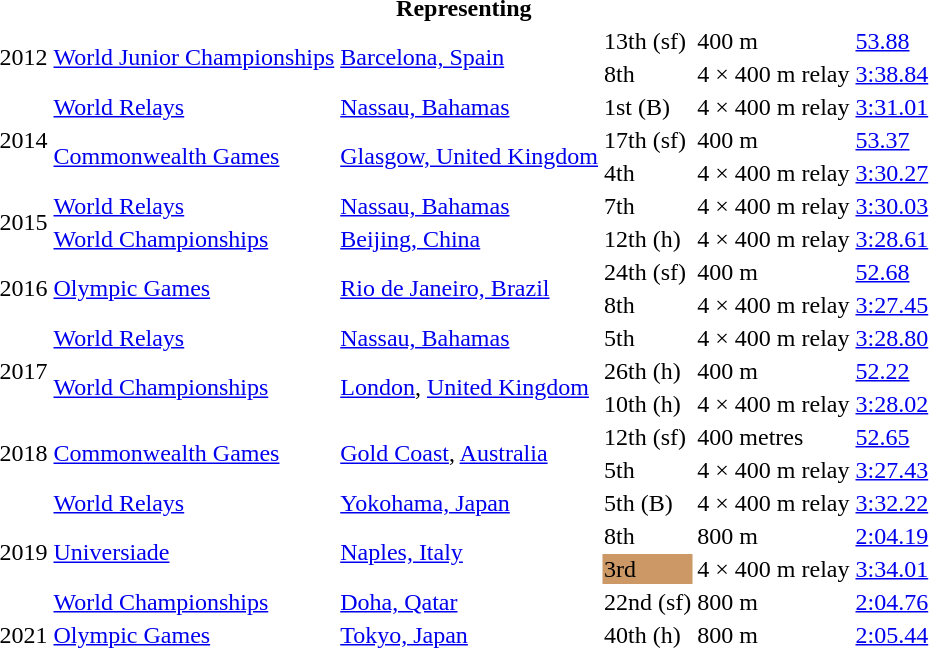<table>
<tr>
<th colspan="6">Representing </th>
</tr>
<tr>
<td rowspan=2>2012</td>
<td rowspan=2><a href='#'>World Junior Championships</a></td>
<td rowspan=2><a href='#'>Barcelona, Spain</a></td>
<td>13th (sf)</td>
<td>400 m</td>
<td><a href='#'>53.88</a></td>
</tr>
<tr>
<td>8th</td>
<td>4 × 400 m relay</td>
<td><a href='#'>3:38.84</a></td>
</tr>
<tr>
<td rowspan=3>2014</td>
<td><a href='#'>World Relays</a></td>
<td><a href='#'>Nassau, Bahamas</a></td>
<td>1st (B)</td>
<td>4 × 400 m relay</td>
<td><a href='#'>3:31.01</a></td>
</tr>
<tr>
<td rowspan=2><a href='#'>Commonwealth Games</a></td>
<td rowspan=2><a href='#'>Glasgow, United Kingdom</a></td>
<td>17th (sf)</td>
<td>400 m</td>
<td><a href='#'>53.37</a></td>
</tr>
<tr>
<td>4th</td>
<td>4 × 400 m relay</td>
<td><a href='#'>3:30.27</a></td>
</tr>
<tr>
<td rowspan=2>2015</td>
<td><a href='#'>World Relays</a></td>
<td><a href='#'>Nassau, Bahamas</a></td>
<td>7th</td>
<td>4 × 400 m relay</td>
<td><a href='#'>3:30.03</a></td>
</tr>
<tr>
<td><a href='#'>World Championships</a></td>
<td><a href='#'>Beijing, China</a></td>
<td>12th (h)</td>
<td>4 × 400 m relay</td>
<td><a href='#'>3:28.61</a></td>
</tr>
<tr>
<td rowspan=2>2016</td>
<td rowspan=2><a href='#'>Olympic Games</a></td>
<td rowspan=2><a href='#'>Rio de Janeiro, Brazil</a></td>
<td>24th (sf)</td>
<td>400 m</td>
<td><a href='#'>52.68</a></td>
</tr>
<tr>
<td>8th</td>
<td>4 × 400 m relay</td>
<td><a href='#'>3:27.45</a></td>
</tr>
<tr>
<td rowspan=3>2017</td>
<td><a href='#'>World Relays</a></td>
<td><a href='#'>Nassau, Bahamas</a></td>
<td>5th</td>
<td>4 × 400 m relay</td>
<td><a href='#'>3:28.80</a></td>
</tr>
<tr>
<td rowspan=2><a href='#'>World Championships</a></td>
<td rowspan=2><a href='#'>London</a>, <a href='#'>United Kingdom</a></td>
<td>26th (h)</td>
<td>400 m</td>
<td><a href='#'>52.22</a></td>
</tr>
<tr>
<td>10th (h)</td>
<td>4 × 400 m relay</td>
<td><a href='#'>3:28.02</a></td>
</tr>
<tr>
<td rowspan=2>2018</td>
<td rowspan=2><a href='#'>Commonwealth Games</a></td>
<td rowspan=2><a href='#'>Gold Coast</a>, <a href='#'>Australia</a></td>
<td>12th (sf)</td>
<td>400 metres</td>
<td><a href='#'>52.65</a></td>
</tr>
<tr>
<td>5th</td>
<td>4 × 400 m relay</td>
<td><a href='#'>3:27.43</a></td>
</tr>
<tr>
<td rowspan=4>2019</td>
<td><a href='#'>World Relays</a></td>
<td><a href='#'>Yokohama, Japan</a></td>
<td>5th (B)</td>
<td>4 × 400 m relay</td>
<td><a href='#'>3:32.22</a></td>
</tr>
<tr>
<td rowspan=2><a href='#'>Universiade</a></td>
<td rowspan=2><a href='#'>Naples, Italy</a></td>
<td>8th</td>
<td>800 m</td>
<td><a href='#'>2:04.19</a></td>
</tr>
<tr>
<td bgcolor=cc9966>3rd</td>
<td>4 × 400 m relay</td>
<td><a href='#'>3:34.01</a></td>
</tr>
<tr>
<td><a href='#'>World Championships</a></td>
<td><a href='#'>Doha, Qatar</a></td>
<td>22nd (sf)</td>
<td>800 m</td>
<td><a href='#'>2:04.76</a></td>
</tr>
<tr>
<td>2021</td>
<td><a href='#'>Olympic Games</a></td>
<td><a href='#'>Tokyo, Japan</a></td>
<td>40th (h)</td>
<td>800 m</td>
<td><a href='#'>2:05.44</a></td>
</tr>
</table>
